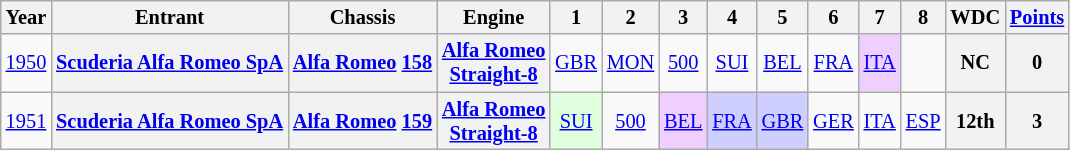<table class="wikitable" style="text-align:center; font-size:85%">
<tr>
<th>Year</th>
<th>Entrant</th>
<th>Chassis</th>
<th>Engine</th>
<th>1</th>
<th>2</th>
<th>3</th>
<th>4</th>
<th>5</th>
<th>6</th>
<th>7</th>
<th>8</th>
<th>WDC</th>
<th><a href='#'>Points</a></th>
</tr>
<tr>
<td><a href='#'>1950</a></td>
<th nowrap><a href='#'>Scuderia Alfa Romeo SpA</a></th>
<th nowrap><a href='#'>Alfa Romeo</a> <a href='#'>158</a></th>
<th nowrap><a href='#'>Alfa Romeo</a><br><a href='#'>Straight-8</a></th>
<td><a href='#'>GBR</a></td>
<td><a href='#'>MON</a></td>
<td><a href='#'>500</a></td>
<td><a href='#'>SUI</a></td>
<td><a href='#'>BEL</a></td>
<td><a href='#'>FRA</a></td>
<td style="background:#EFCFFF;"><a href='#'>ITA</a><br></td>
<td></td>
<th>NC</th>
<th>0</th>
</tr>
<tr>
<td><a href='#'>1951</a></td>
<th nowrap><a href='#'>Scuderia Alfa Romeo SpA</a></th>
<th nowrap><a href='#'>Alfa Romeo</a> <a href='#'>159</a></th>
<th nowrap><a href='#'>Alfa Romeo</a><br><a href='#'>Straight-8</a></th>
<td style="background:#DFFFDF;"><a href='#'>SUI</a><br></td>
<td><a href='#'>500</a></td>
<td style="background:#EFCFFF;"><a href='#'>BEL</a><br></td>
<td style="background:#CFCFFF;"><a href='#'>FRA</a><br></td>
<td style="background:#CFCFFF;"><a href='#'>GBR</a><br></td>
<td><a href='#'>GER</a></td>
<td><a href='#'>ITA</a></td>
<td><a href='#'>ESP</a></td>
<th>12th</th>
<th>3</th>
</tr>
</table>
